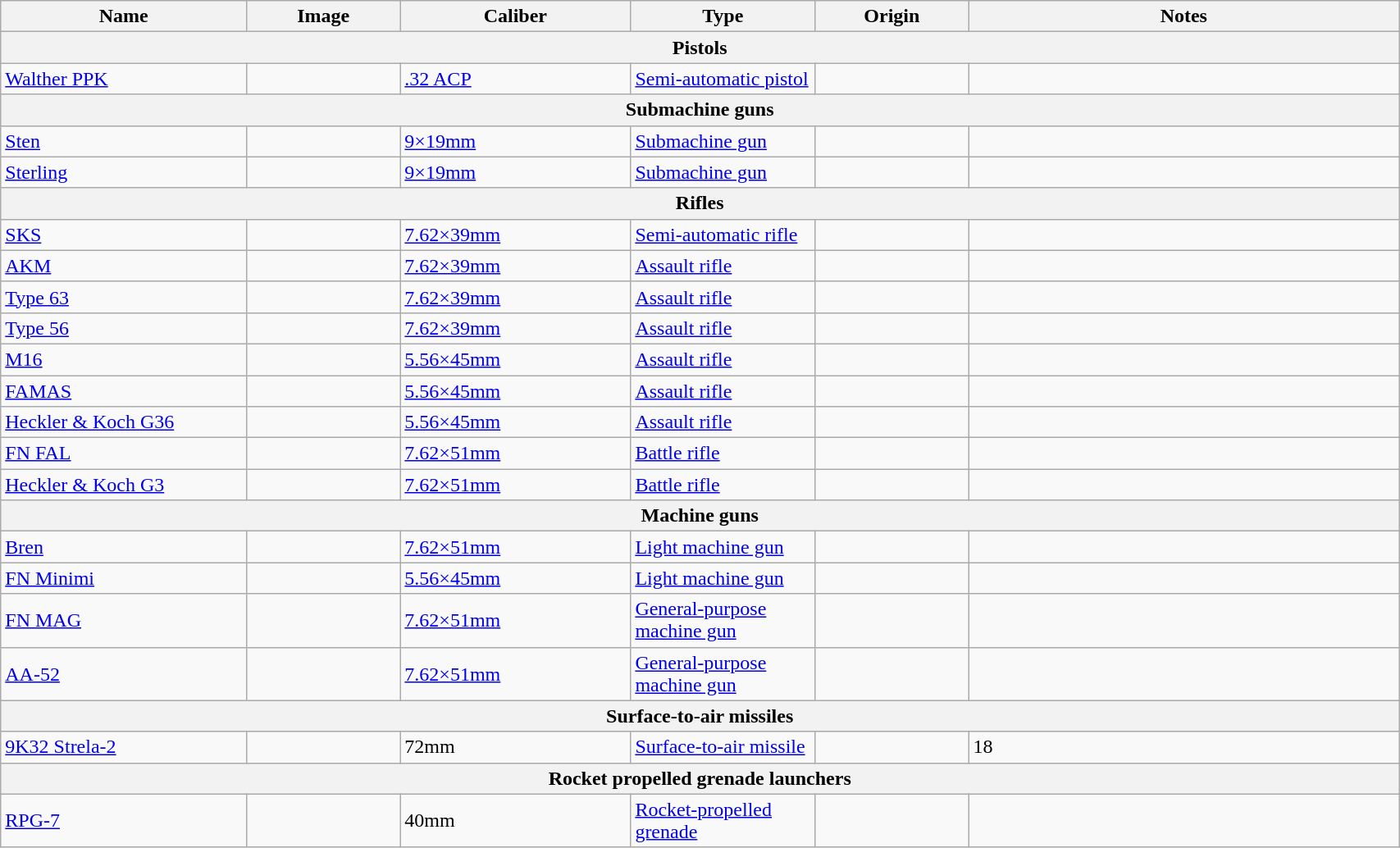<table class="wikitable" style="width:90%;">
<tr>
<th width=16%>Name</th>
<th width=10%>Image</th>
<th width=15%>Caliber</th>
<th width=12%>Type</th>
<th width=10%>Origin</th>
<th width=28%>Notes</th>
</tr>
<tr>
<th colspan="6">Pistols</th>
</tr>
<tr>
<td><a href='#'>Walther PPK</a></td>
<td></td>
<td><a href='#'>.32 ACP</a></td>
<td><a href='#'>Semi-automatic pistol</a></td>
<td></td>
<td></td>
</tr>
<tr>
<th colspan="6">Submachine guns</th>
</tr>
<tr>
<td><a href='#'>Sten</a></td>
<td></td>
<td><a href='#'>9×19mm</a></td>
<td><a href='#'>Submachine gun</a></td>
<td></td>
<td></td>
</tr>
<tr>
<td><a href='#'>Sterling</a></td>
<td></td>
<td><a href='#'>9×19mm</a></td>
<td><a href='#'>Submachine gun</a></td>
<td></td>
<td></td>
</tr>
<tr>
<th colspan="6">Rifles</th>
</tr>
<tr>
<td><a href='#'>SKS</a></td>
<td></td>
<td><a href='#'>7.62×39mm</a></td>
<td><a href='#'>Semi-automatic rifle</a></td>
<td></td>
<td></td>
</tr>
<tr>
<td><a href='#'>AKM</a></td>
<td></td>
<td><a href='#'>7.62×39mm</a></td>
<td><a href='#'>Assault rifle</a></td>
<td></td>
<td></td>
</tr>
<tr>
<td><a href='#'>Type 63</a></td>
<td></td>
<td><a href='#'>7.62×39mm</a></td>
<td><a href='#'>Assault rifle</a></td>
<td></td>
<td></td>
</tr>
<tr>
<td><a href='#'>Type 56</a></td>
<td></td>
<td><a href='#'>7.62×39mm</a></td>
<td><a href='#'>Assault rifle</a></td>
<td></td>
<td></td>
</tr>
<tr>
<td><a href='#'>M16</a></td>
<td></td>
<td><a href='#'>5.56×45mm</a></td>
<td><a href='#'>Assault rifle</a></td>
<td></td>
<td></td>
</tr>
<tr>
<td><a href='#'>FAMAS</a></td>
<td></td>
<td><a href='#'>5.56×45mm</a></td>
<td><a href='#'>Assault rifle</a></td>
<td></td>
<td></td>
</tr>
<tr>
<td><a href='#'>Heckler & Koch G36</a></td>
<td></td>
<td><a href='#'>5.56×45mm</a></td>
<td><a href='#'>Assault rifle</a></td>
<td></td>
<td></td>
</tr>
<tr>
<td><a href='#'>FN FAL</a></td>
<td></td>
<td><a href='#'>7.62×51mm</a></td>
<td><a href='#'>Battle rifle</a></td>
<td></td>
<td></td>
</tr>
<tr>
<td><a href='#'>Heckler & Koch G3</a></td>
<td></td>
<td><a href='#'>7.62×51mm</a></td>
<td><a href='#'>Battle rifle</a></td>
<td></td>
<td></td>
</tr>
<tr>
<th colspan="6">Machine guns</th>
</tr>
<tr>
<td><a href='#'>Bren</a></td>
<td></td>
<td><a href='#'>7.62×51mm</a></td>
<td><a href='#'>Light machine gun</a></td>
<td></td>
<td></td>
</tr>
<tr>
<td><a href='#'>FN Minimi</a></td>
<td></td>
<td><a href='#'>5.56×45mm</a></td>
<td><a href='#'>Light machine gun</a></td>
<td></td>
<td></td>
</tr>
<tr>
<td><a href='#'>FN MAG</a></td>
<td></td>
<td><a href='#'>7.62×51mm</a></td>
<td><a href='#'>General-purpose machine gun</a></td>
<td></td>
<td></td>
</tr>
<tr>
<td><a href='#'>AA-52</a></td>
<td></td>
<td><a href='#'>7.62×51mm</a></td>
<td><a href='#'>General-purpose machine gun</a></td>
<td></td>
<td></td>
</tr>
<tr>
<th colspan="6">Surface-to-air missiles</th>
</tr>
<tr>
<td><a href='#'>9K32 Strela-2</a></td>
<td></td>
<td>72mm</td>
<td><a href='#'>Surface-to-air missile</a></td>
<td></td>
<td>18</td>
</tr>
<tr>
<th colspan="6">Rocket propelled grenade launchers</th>
</tr>
<tr>
<td><a href='#'>RPG-7</a></td>
<td></td>
<td>40mm</td>
<td><a href='#'>Rocket-propelled grenade</a></td>
<td></td>
<td></td>
</tr>
</table>
